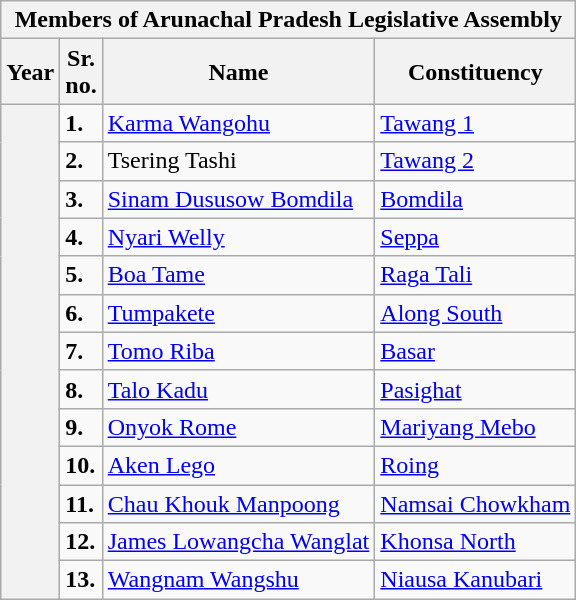<table class="wikitable sortable">
<tr>
<th colspan="4">Members of Arunachal Pradesh Legislative Assembly</th>
</tr>
<tr>
<th>Year</th>
<th>Sr.<br>no.</th>
<th>Name</th>
<th>Constituency</th>
</tr>
<tr>
<th rowspan="13"></th>
<td><strong>1.</strong></td>
<td><a href='#'>Karma Wangohu</a></td>
<td><a href='#'>Tawang 1</a></td>
</tr>
<tr>
<td><strong>2.</strong></td>
<td>Tsering Tashi</td>
<td><a href='#'>Tawang 2</a></td>
</tr>
<tr>
<td><strong>3.</strong></td>
<td><a href='#'>Sinam Dususow Bomdila</a></td>
<td><a href='#'>Bomdila</a></td>
</tr>
<tr>
<td><strong>4.</strong></td>
<td><a href='#'>Nyari Welly</a></td>
<td><a href='#'>Seppa</a></td>
</tr>
<tr>
<td><strong>5.</strong></td>
<td><a href='#'>Boa Tame</a></td>
<td><a href='#'>Raga Tali</a></td>
</tr>
<tr>
<td><strong>6.</strong></td>
<td><a href='#'>Tumpakete</a></td>
<td><a href='#'>Along South</a></td>
</tr>
<tr>
<td><strong>7.</strong></td>
<td><a href='#'>Tomo Riba</a></td>
<td><a href='#'>Basar</a></td>
</tr>
<tr>
<td><strong>8.</strong></td>
<td><a href='#'>Talo Kadu</a></td>
<td><a href='#'>Pasighat</a></td>
</tr>
<tr>
<td><strong>9.</strong></td>
<td><a href='#'>Onyok Rome</a></td>
<td><a href='#'>Mariyang Mebo</a></td>
</tr>
<tr>
<td><strong>10.</strong></td>
<td><a href='#'>Aken Lego</a></td>
<td><a href='#'>Roing</a></td>
</tr>
<tr>
<td><strong>11.</strong></td>
<td><a href='#'>Chau Khouk Manpoong</a></td>
<td><a href='#'>Namsai Chowkham</a></td>
</tr>
<tr>
<td><strong>12.</strong></td>
<td><a href='#'>James Lowangcha Wanglat</a></td>
<td><a href='#'>Khonsa North</a></td>
</tr>
<tr>
<td><strong>13.</strong></td>
<td><a href='#'>Wangnam Wangshu</a></td>
<td><a href='#'>Niausa Kanubari</a></td>
</tr>
</table>
